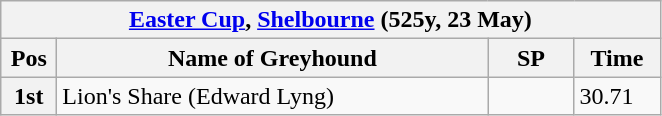<table class="wikitable">
<tr>
<th colspan="6"><a href='#'>Easter Cup</a>, <a href='#'>Shelbourne</a> (525y, 23 May) </th>
</tr>
<tr>
<th width=30>Pos</th>
<th width=280>Name of Greyhound</th>
<th width=50>SP</th>
<th width=50>Time</th>
</tr>
<tr>
<th>1st</th>
<td>Lion's Share (Edward Lyng)</td>
<td></td>
<td>30.71</td>
</tr>
</table>
